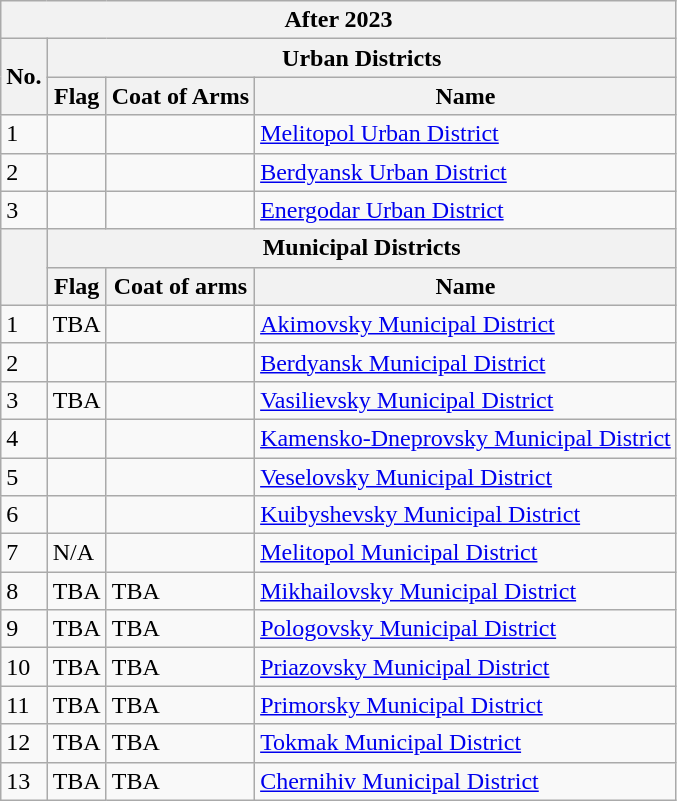<table class="wikitable mw-collapsible mw-collapsed">
<tr>
<th colspan="4">After 2023</th>
</tr>
<tr>
<th rowspan="2">No.</th>
<th colspan="3">Urban Districts</th>
</tr>
<tr>
<th>Flag</th>
<th>Coat of Arms</th>
<th>Name</th>
</tr>
<tr>
<td>1</td>
<td></td>
<td></td>
<td><a href='#'>Melitopol Urban District</a></td>
</tr>
<tr>
<td>2</td>
<td></td>
<td></td>
<td><a href='#'>Berdyansk Urban District</a></td>
</tr>
<tr>
<td>3</td>
<td></td>
<td></td>
<td><a href='#'>Energodar Urban District</a></td>
</tr>
<tr>
<th rowspan="2"></th>
<th colspan="3">Municipal Districts</th>
</tr>
<tr>
<th>Flag</th>
<th>Coat of arms</th>
<th>Name</th>
</tr>
<tr>
<td>1</td>
<td>TBA</td>
<td></td>
<td><a href='#'>Akimovsky Municipal District</a></td>
</tr>
<tr>
<td>2</td>
<td></td>
<td></td>
<td><a href='#'>Berdyansk Municipal District</a></td>
</tr>
<tr>
<td>3</td>
<td>TBA</td>
<td></td>
<td><a href='#'>Vasilievsky Municipal District</a></td>
</tr>
<tr>
<td>4</td>
<td></td>
<td></td>
<td><a href='#'>Kamensko-Dneprovsky Municipal District</a></td>
</tr>
<tr>
<td>5</td>
<td></td>
<td></td>
<td><a href='#'>Veselovsky Municipal District</a></td>
</tr>
<tr>
<td>6</td>
<td></td>
<td></td>
<td><a href='#'>Kuibyshevsky Municipal District</a></td>
</tr>
<tr>
<td>7</td>
<td>N/A</td>
<td></td>
<td><a href='#'>Melitopol Municipal District</a></td>
</tr>
<tr>
<td>8</td>
<td>TBA</td>
<td>TBA</td>
<td><a href='#'>Mikhailovsky Municipal District</a></td>
</tr>
<tr>
<td>9</td>
<td>TBA</td>
<td>TBA</td>
<td><a href='#'>Pologovsky Municipal District</a></td>
</tr>
<tr>
<td>10</td>
<td>TBA</td>
<td>TBA</td>
<td><a href='#'>Priazovsky Municipal District</a></td>
</tr>
<tr>
<td>11</td>
<td>TBA</td>
<td>TBA</td>
<td><a href='#'>Primorsky Municipal District</a></td>
</tr>
<tr>
<td>12</td>
<td>TBA</td>
<td>TBA</td>
<td><a href='#'>Tokmak Municipal District</a></td>
</tr>
<tr>
<td>13</td>
<td>TBA</td>
<td>TBA</td>
<td><a href='#'>Chernihiv Municipal District</a></td>
</tr>
</table>
